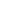<table style="width:22%; text-align:center;">
<tr style="color:white;">
<td style="background:"><strong>8</strong></td>
</tr>
</table>
